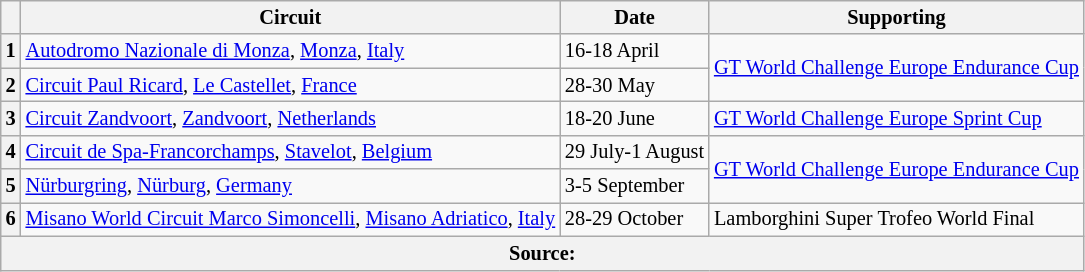<table class="wikitable" style="font-size: 85%;">
<tr>
<th></th>
<th>Circuit</th>
<th>Date</th>
<th>Supporting</th>
</tr>
<tr>
<th>1</th>
<td> <a href='#'>Autodromo Nazionale di Monza</a>, <a href='#'>Monza</a>, <a href='#'>Italy</a></td>
<td>16-18 April</td>
<td rowspan=2><a href='#'>GT World Challenge Europe Endurance Cup</a></td>
</tr>
<tr>
<th>2</th>
<td> <a href='#'>Circuit Paul Ricard</a>, <a href='#'>Le Castellet</a>, <a href='#'>France</a></td>
<td>28-30 May</td>
</tr>
<tr>
<th>3</th>
<td> <a href='#'>Circuit Zandvoort</a>, <a href='#'>Zandvoort</a>, <a href='#'>Netherlands</a></td>
<td>18-20 June</td>
<td><a href='#'>GT World Challenge Europe Sprint Cup</a></td>
</tr>
<tr>
<th>4</th>
<td> <a href='#'>Circuit de Spa-Francorchamps</a>, <a href='#'>Stavelot</a>, <a href='#'>Belgium</a></td>
<td>29 July-1 August</td>
<td rowspan=2><a href='#'>GT World Challenge Europe Endurance Cup</a></td>
</tr>
<tr>
<th>5</th>
<td> <a href='#'>Nürburgring</a>, <a href='#'>Nürburg</a>, <a href='#'>Germany</a></td>
<td>3-5 September</td>
</tr>
<tr>
<th>6</th>
<td> <a href='#'>Misano World Circuit Marco Simoncelli</a>, <a href='#'>Misano Adriatico</a>, <a href='#'>Italy</a></td>
<td>28-29 October</td>
<td>Lamborghini Super Trofeo World Final</td>
</tr>
<tr>
<th colspan=4>Source: </th>
</tr>
</table>
